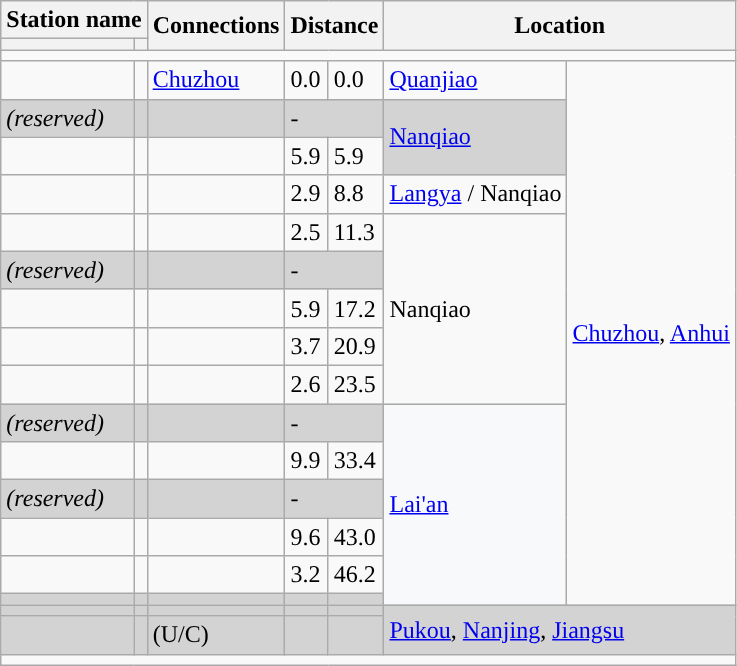<table class="wikitable">
<tr>
<th colspan="2">Station name</th>
<th rowspan="2">Connections</th>
<th colspan="2" rowspan="2">Distance<br></th>
<th colspan="2" rowspan="2">Location</th>
</tr>
<tr>
<th></th>
<th></th>
</tr>
<tr style="background:#">
<td colspan = "7"></td>
</tr>
<tr>
<td></td>
<td></td>
<td> <a href='#'>Chuzhou</a></td>
<td>0.0</td>
<td>0.0</td>
<td><a href='#'>Quanjiao</a></td>
<td rowspan="15"><a href='#'>Chuzhou</a>, <a href='#'>Anhui</a></td>
</tr>
<tr bgcolor="lightgrey">
<td><em> (reserved)</em></td>
<td></td>
<td></td>
<td colspan="2">-</td>
<td rowspan="2"><a href='#'>Nanqiao</a></td>
</tr>
<tr>
<td></td>
<td></td>
<td></td>
<td>5.9</td>
<td>5.9</td>
</tr>
<tr>
<td></td>
<td></td>
<td></td>
<td>2.9</td>
<td>8.8</td>
<td><a href='#'>Langya</a> / Nanqiao</td>
</tr>
<tr>
<td></td>
<td></td>
<td></td>
<td>2.5</td>
<td>11.3</td>
<td rowspan="5">Nanqiao</td>
</tr>
<tr bgcolor="lightgrey">
<td><em> (reserved)</em></td>
<td></td>
<td></td>
<td colspan="2">-</td>
</tr>
<tr>
<td></td>
<td></td>
<td></td>
<td>5.9</td>
<td>17.2</td>
</tr>
<tr>
<td></td>
<td></td>
<td></td>
<td>3.7</td>
<td>20.9</td>
</tr>
<tr>
<td></td>
<td></td>
<td></td>
<td>2.6</td>
<td>23.5</td>
</tr>
<tr bgcolor="lightgrey">
<td><em> (reserved)</em></td>
<td></td>
<td></td>
<td colspan="2">-</td>
<td rowspan="6" bgcolor="#F8F9FA"><a href='#'>Lai'an</a></td>
</tr>
<tr>
<td></td>
<td></td>
<td></td>
<td>9.9</td>
<td>33.4</td>
</tr>
<tr bgcolor="lightgrey">
<td><em> (reserved)</em></td>
<td></td>
<td></td>
<td colspan="2">-</td>
</tr>
<tr>
<td></td>
<td></td>
<td></td>
<td>9.6</td>
<td>43.0</td>
</tr>
<tr>
<td></td>
<td></td>
<td></td>
<td>3.2</td>
<td>46.2</td>
</tr>
<tr bgcolor="lightgrey">
<td></td>
<td></td>
<td></td>
<td></td>
<td></td>
</tr>
<tr bgcolor="lightgrey">
<td></td>
<td></td>
<td></td>
<td></td>
<td></td>
<td colspan="2" rowspan="2"><a href='#'>Pukou</a>, <a href='#'>Nanjing</a>, <a href='#'>Jiangsu</a></td>
</tr>
<tr bgcolor="lightgrey">
<td></td>
<td></td>
<td>  (U/C)<br>   </td>
<td></td>
<td></td>
</tr>
<tr style="background:#">
<td colspan = "7"></td>
</tr>
</table>
